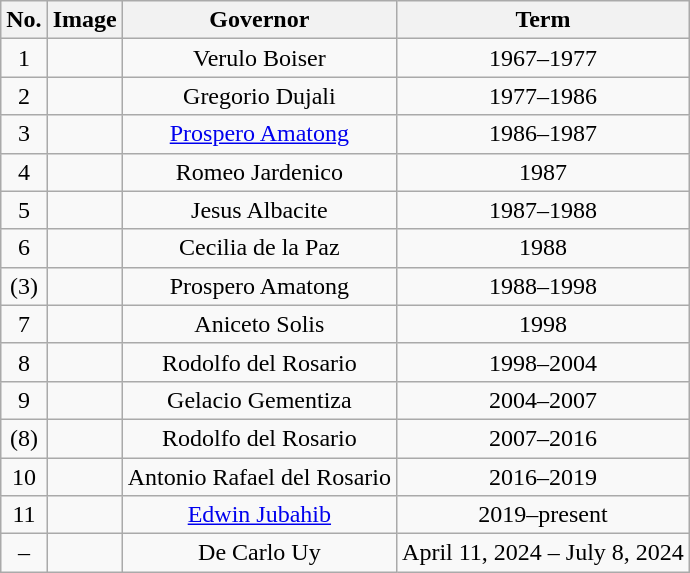<table class="wikitable" style="text-align:center;">
<tr>
<th>No.</th>
<th>Image</th>
<th>Governor</th>
<th>Term</th>
</tr>
<tr>
<td>1</td>
<td></td>
<td>Verulo Boiser</td>
<td>1967–1977</td>
</tr>
<tr>
<td>2</td>
<td></td>
<td>Gregorio Dujali</td>
<td>1977–1986</td>
</tr>
<tr>
<td>3</td>
<td></td>
<td><a href='#'>Prospero Amatong</a></td>
<td>1986–1987</td>
</tr>
<tr>
<td>4</td>
<td></td>
<td>Romeo Jardenico</td>
<td>1987</td>
</tr>
<tr>
<td>5</td>
<td></td>
<td>Jesus Albacite</td>
<td>1987–1988</td>
</tr>
<tr>
<td>6</td>
<td></td>
<td>Cecilia de la Paz</td>
<td>1988</td>
</tr>
<tr>
<td>(3)</td>
<td></td>
<td>Prospero Amatong</td>
<td>1988–1998</td>
</tr>
<tr>
<td>7</td>
<td></td>
<td>Aniceto Solis</td>
<td>1998</td>
</tr>
<tr>
<td>8</td>
<td></td>
<td>Rodolfo del Rosario</td>
<td>1998–2004</td>
</tr>
<tr>
<td>9</td>
<td></td>
<td>Gelacio Gementiza</td>
<td>2004–2007</td>
</tr>
<tr>
<td>(8)</td>
<td></td>
<td>Rodolfo del Rosario</td>
<td>2007–2016</td>
</tr>
<tr>
<td>10</td>
<td></td>
<td>Antonio Rafael del Rosario</td>
<td>2016–2019</td>
</tr>
<tr>
<td>11</td>
<td></td>
<td><a href='#'>Edwin Jubahib</a></td>
<td>2019–present</td>
</tr>
<tr>
<td>–</td>
<td></td>
<td>De Carlo Uy</td>
<td>April 11, 2024 – July 8, 2024</td>
</tr>
</table>
